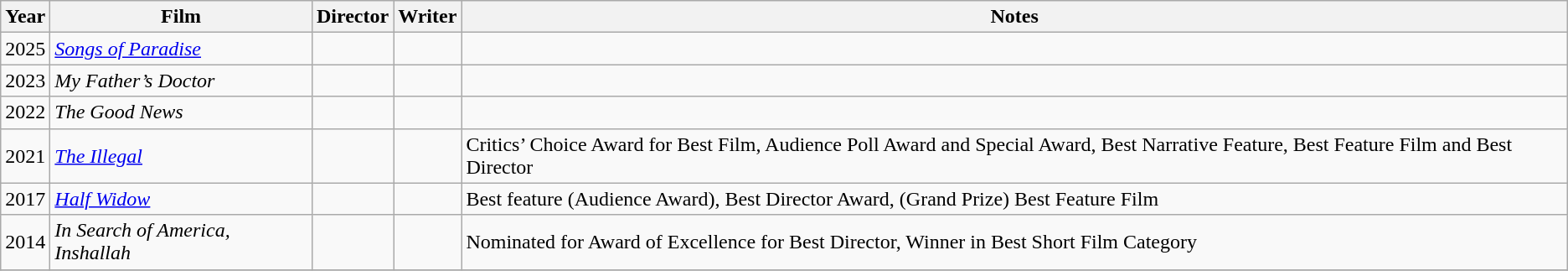<table class="wikitable">
<tr>
<th>Year</th>
<th>Film</th>
<th>Director</th>
<th>Writer</th>
<th>Notes</th>
</tr>
<tr>
<td>2025</td>
<td><em><a href='#'>Songs of Paradise</a></em></td>
<td></td>
<td></td>
<td></td>
</tr>
<tr>
<td>2023</td>
<td><em>My Father’s Doctor</em></td>
<td></td>
<td></td>
<td></td>
</tr>
<tr>
<td>2022</td>
<td><em>The Good News</em></td>
<td></td>
<td></td>
<td></td>
</tr>
<tr>
<td>2021</td>
<td><em><a href='#'>The Illegal</a></em></td>
<td></td>
<td></td>
<td>Critics’ Choice Award for Best Film, Audience Poll Award and Special Award, Best Narrative Feature, Best Feature Film and Best Director</td>
</tr>
<tr>
<td>2017</td>
<td><em><a href='#'>Half Widow</a></em></td>
<td></td>
<td></td>
<td>Best feature (Audience Award), Best Director Award, (Grand Prize) Best Feature Film</td>
</tr>
<tr>
<td>2014</td>
<td><em>In Search of America, Inshallah</em></td>
<td></td>
<td></td>
<td>Nominated for Award of Excellence for Best Director, Winner in Best Short Film Category</td>
</tr>
<tr>
</tr>
</table>
